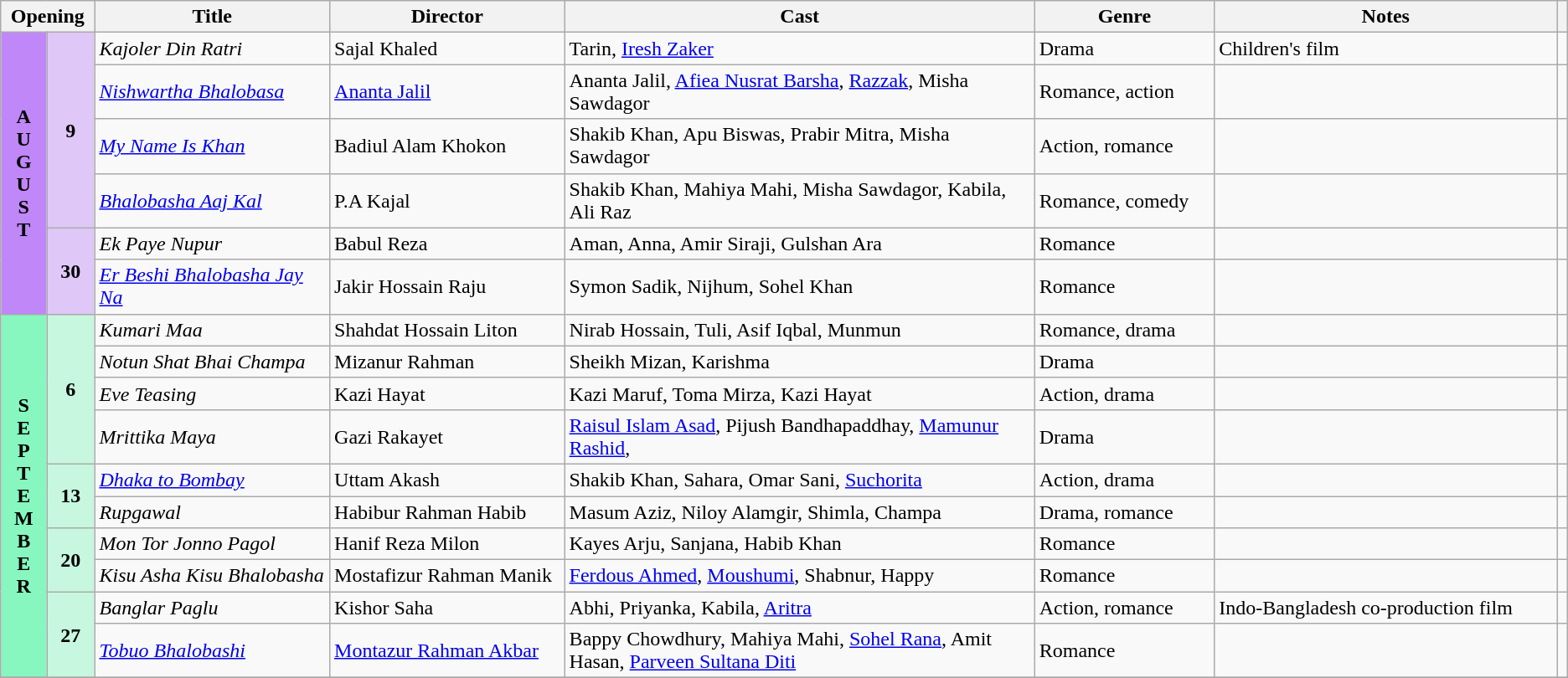<table class="wikitable sortable">
<tr>
<th colspan="2" style="width:6%;">Opening</th>
<th style="width:15%;">Title</th>
<th style="width:15%;">Director</th>
<th style="width:30%;">Cast</th>
<th>Genre</th>
<th>Notes</th>
<th></th>
</tr>
<tr>
<th rowspan="6" style="text-align:center; background:#bf87f7">A<br>U<br>G<br>U<br>S<br>T</th>
<td rowspan="4" style="text-align:center; background:#dfc7f7"><strong>9</strong></td>
<td><em>Kajoler Din Ratri</em></td>
<td>Sajal Khaled</td>
<td>Tarin, <a href='#'>Iresh Zaker</a></td>
<td>Drama</td>
<td>Children's film</td>
<td></td>
</tr>
<tr>
<td><em><a href='#'>Nishwartha Bhalobasa</a></em></td>
<td><a href='#'>Ananta Jalil</a></td>
<td>Ananta Jalil, <a href='#'>Afiea Nusrat Barsha</a>, <a href='#'>Razzak</a>, Misha Sawdagor</td>
<td>Romance, action</td>
<td></td>
<td></td>
</tr>
<tr>
<td><em><a href='#'>My Name Is Khan</a></em></td>
<td>Badiul Alam Khokon</td>
<td>Shakib Khan, Apu Biswas, Prabir Mitra, Misha Sawdagor</td>
<td>Action, romance</td>
<td></td>
<td></td>
</tr>
<tr>
<td><em><a href='#'>Bhalobasha Aaj Kal</a></em></td>
<td>P.A Kajal</td>
<td>Shakib Khan, Mahiya Mahi, Misha Sawdagor, Kabila, Ali Raz</td>
<td>Romance, comedy</td>
<td></td>
<td></td>
</tr>
<tr>
<td rowspan="2" style="text-align:center; background:#dfc7f7"><strong>30</strong></td>
<td><em>Ek Paye Nupur</em></td>
<td>Babul Reza</td>
<td>Aman, Anna, Amir Siraji, Gulshan Ara</td>
<td>Romance</td>
<td></td>
<td></td>
</tr>
<tr>
<td><em><a href='#'>Er Beshi Bhalobasha Jay Na</a></em></td>
<td>Jakir Hossain Raju</td>
<td>Symon Sadik, Nijhum, Sohel Khan</td>
<td>Romance</td>
<td></td>
<td></td>
</tr>
<tr>
<th rowspan="10" style="text-align:center; background:#87f7bf">S<br>E<br>P<br>T<br>E<br>M<br>B<br>E<br>R</th>
<td rowspan="4" style="text-align:center; background:#c7f7df"><strong>6</strong></td>
<td><em>Kumari Maa</em></td>
<td>Shahdat Hossain Liton</td>
<td>Nirab Hossain, Tuli, Asif Iqbal, Munmun</td>
<td>Romance, drama</td>
<td></td>
<td></td>
</tr>
<tr>
<td><em>Notun Shat Bhai Champa</em></td>
<td>Mizanur Rahman</td>
<td>Sheikh Mizan, Karishma</td>
<td>Drama</td>
<td></td>
<td></td>
</tr>
<tr>
<td><em>Eve Teasing</em></td>
<td>Kazi Hayat</td>
<td>Kazi Maruf, Toma Mirza, Kazi Hayat</td>
<td>Action, drama</td>
<td></td>
<td></td>
</tr>
<tr>
<td><em>Mrittika Maya</em></td>
<td>Gazi Rakayet</td>
<td><a href='#'>Raisul Islam Asad</a>, Pijush Bandhapaddhay, <a href='#'>Mamunur Rashid</a>,</td>
<td>Drama</td>
<td></td>
<td></td>
</tr>
<tr>
<td rowspan="2" style="text-align:center; background:#c7f7df"><strong>13</strong></td>
<td><em><a href='#'>Dhaka to Bombay</a></em></td>
<td>Uttam Akash</td>
<td>Shakib Khan, Sahara, Omar Sani, <a href='#'>Suchorita</a></td>
<td>Action, drama</td>
<td></td>
<td></td>
</tr>
<tr>
<td><em>Rupgawal</em></td>
<td>Habibur Rahman Habib</td>
<td>Masum Aziz, Niloy Alamgir, Shimla, Champa</td>
<td>Drama, romance</td>
<td></td>
<td></td>
</tr>
<tr>
<td rowspan="2" style="text-align:center; background:#c7f7df"><strong>20</strong></td>
<td><em>Mon Tor Jonno Pagol</em></td>
<td>Hanif Reza Milon</td>
<td>Kayes Arju, Sanjana, Habib Khan</td>
<td>Romance</td>
<td></td>
<td></td>
</tr>
<tr>
<td><em>Kisu Asha Kisu Bhalobasha</em></td>
<td>Mostafizur Rahman Manik</td>
<td><a href='#'>Ferdous Ahmed</a>, <a href='#'>Moushumi</a>, Shabnur, Happy</td>
<td>Romance</td>
<td></td>
<td></td>
</tr>
<tr>
<td rowspan="2" style="text-align:center; background:#c7f7df"><strong>27</strong></td>
<td><em>Banglar Paglu</em></td>
<td>Kishor Saha</td>
<td>Abhi, Priyanka, Kabila, <a href='#'>Aritra</a></td>
<td>Action, romance</td>
<td>Indo-Bangladesh co-production film</td>
<td></td>
</tr>
<tr>
<td><em><a href='#'>Tobuo Bhalobashi</a></em></td>
<td><a href='#'>Montazur Rahman Akbar</a></td>
<td>Bappy Chowdhury, Mahiya Mahi, <a href='#'>Sohel Rana</a>, Amit Hasan, <a href='#'>Parveen Sultana Diti</a></td>
<td>Romance</td>
<td></td>
<td></td>
</tr>
<tr>
</tr>
</table>
